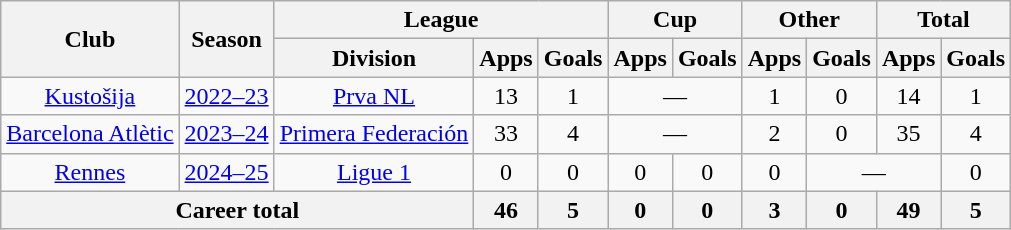<table class="wikitable" style="text-align:center">
<tr>
<th rowspan="2">Club</th>
<th rowspan="2">Season</th>
<th colspan="3">League</th>
<th colspan="2">Cup</th>
<th colspan="2">Other</th>
<th colspan="2">Total</th>
</tr>
<tr>
<th>Division</th>
<th>Apps</th>
<th>Goals</th>
<th>Apps</th>
<th>Goals</th>
<th>Apps</th>
<th>Goals</th>
<th>Apps</th>
<th>Goals</th>
</tr>
<tr>
<td><a href='#'>Kustošija</a></td>
<td><a href='#'>2022–23</a></td>
<td><a href='#'>Prva NL</a></td>
<td>13</td>
<td>1</td>
<td colspan="2">—</td>
<td>1</td>
<td>0</td>
<td>14</td>
<td>1</td>
</tr>
<tr>
<td><a href='#'>Barcelona Atlètic</a></td>
<td><a href='#'>2023–24</a></td>
<td><a href='#'>Primera Federación</a></td>
<td>33</td>
<td>4</td>
<td colspan="2">—</td>
<td>2</td>
<td>0</td>
<td>35</td>
<td>4</td>
</tr>
<tr>
<td><a href='#'>Rennes</a></td>
<td><a href='#'>2024–25</a></td>
<td><a href='#'>Ligue 1</a></td>
<td>0</td>
<td>0</td>
<td>0</td>
<td>0</td>
<td>0</td>
<td colspan="2">—</td>
<td>0</td>
</tr>
<tr>
<th colspan="3">Career total</th>
<th>46</th>
<th>5</th>
<th>0</th>
<th>0</th>
<th>3</th>
<th>0</th>
<th>49</th>
<th>5</th>
</tr>
</table>
